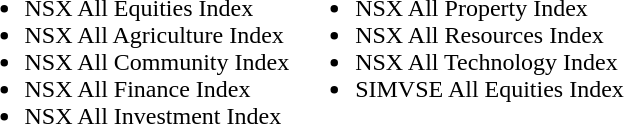<table>
<tr>
<td valign="top"><br><ul><li>NSX All Equities Index</li><li>NSX All Agriculture Index</li><li>NSX All Community Index</li><li>NSX All Finance Index</li><li>NSX All Investment Index</li></ul></td>
<td valign="top"><br><ul><li>NSX All Property Index</li><li>NSX All Resources Index</li><li>NSX All Technology Index</li><li>SIMVSE All Equities Index</li></ul></td>
</tr>
</table>
